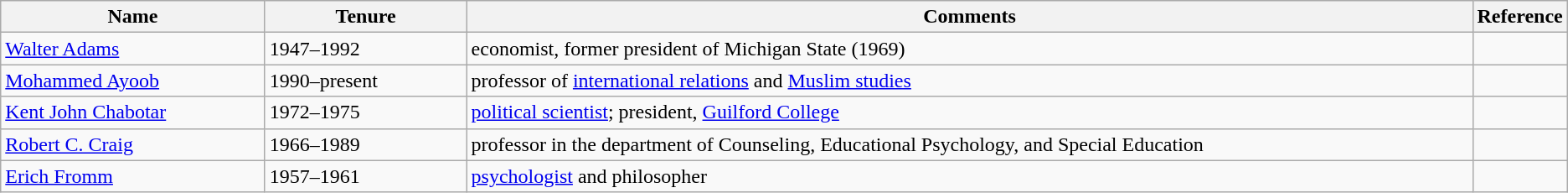<table class=wikitable>
<tr Quran>
<th style="width:17%;">Name</th>
<th style="width:13%;">Tenure</th>
<th style="width:65%;">Comments</th>
<th style="width:5%;">Reference</th>
</tr>
<tr>
<td><a href='#'>Walter Adams</a></td>
<td>1947–1992</td>
<td>economist, former president of Michigan State (1969)</td>
<td></td>
</tr>
<tr>
<td><a href='#'>Mohammed Ayoob</a></td>
<td>1990–present</td>
<td>professor of <a href='#'>international relations</a> and <a href='#'>Muslim studies</a></td>
<td></td>
</tr>
<tr>
<td><a href='#'>Kent John Chabotar</a></td>
<td>1972–1975</td>
<td><a href='#'>political scientist</a>; president, <a href='#'>Guilford College</a></td>
<td></td>
</tr>
<tr>
<td><a href='#'>Robert C. Craig</a></td>
<td>1966–1989</td>
<td>professor in the department of Counseling, Educational Psychology, and Special Education</td>
<td></td>
</tr>
<tr>
<td><a href='#'>Erich Fromm</a></td>
<td>1957–1961</td>
<td><a href='#'>psychologist</a> and philosopher</td>
<td></td>
</tr>
</table>
